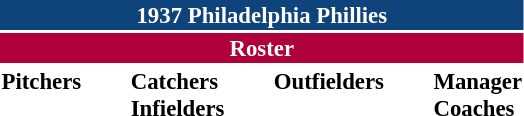<table class="toccolours" style="font-size: 95%;">
<tr>
<th colspan="12" style="background-color: #0f437c; color: white; text-align: center;">1937 Philadelphia Phillies</th>
</tr>
<tr>
<td colspan="10" style="background-color: #af0039; color: white; text-align: center;"><strong>Roster</strong></td>
</tr>
<tr>
<td valign="top"><strong>Pitchers</strong><br>












</td>
<td width="25px"></td>
<td valign="top"><strong>Catchers</strong><br>



<strong>Infielders</strong>






</td>
<td width="25px"></td>
<td valign="top"><strong>Outfielders</strong><br>





</td>
<td width="25px"></td>
<td valign="top"><strong>Manager</strong><br>
<strong>Coaches</strong>
</td>
</tr>
</table>
